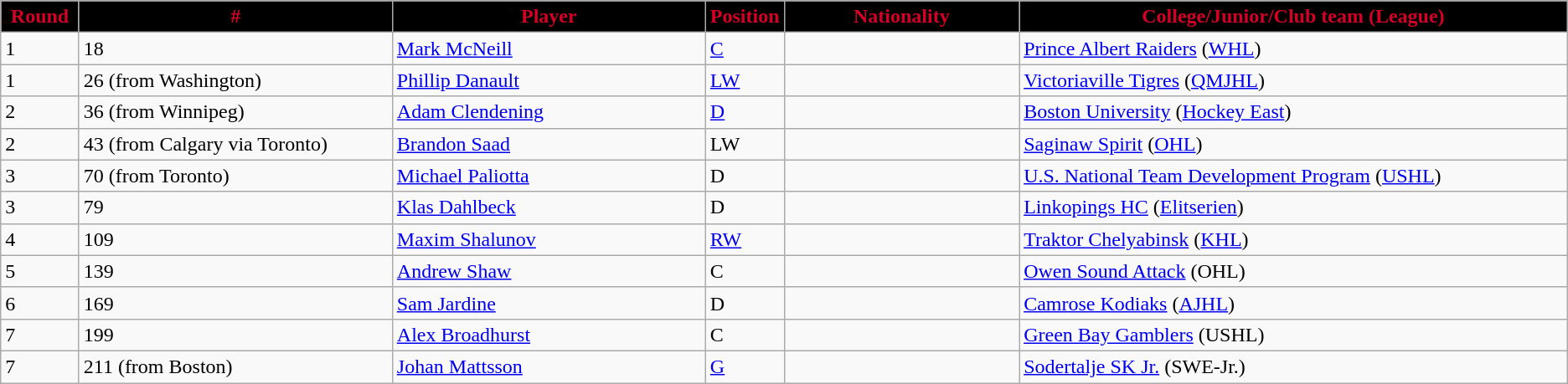<table class="wikitable">
<tr>
<th style="background:black;color:#d40026;" width="5%">Round</th>
<th style="background:black;color:#d40026;" width="20%">#</th>
<th style="background:black;color:#d40026;" width="20%">Player</th>
<th style="background:black;color:#d40026;" width="5%">Position</th>
<th style="background:black;color:#d40026;" width="15%">Nationality</th>
<th style="background:black;color:#d40026;" width="100%">College/Junior/Club team (League)</th>
</tr>
<tr>
<td>1</td>
<td>18</td>
<td><a href='#'>Mark McNeill</a></td>
<td><a href='#'>C</a></td>
<td></td>
<td><a href='#'>Prince Albert Raiders</a> (<a href='#'>WHL</a>)</td>
</tr>
<tr>
<td>1</td>
<td>26 (from Washington)</td>
<td><a href='#'>Phillip Danault</a></td>
<td><a href='#'>LW</a></td>
<td></td>
<td><a href='#'>Victoriaville Tigres</a> (<a href='#'>QMJHL</a>)</td>
</tr>
<tr>
<td>2</td>
<td>36 (from Winnipeg)</td>
<td><a href='#'>Adam Clendening</a></td>
<td><a href='#'>D</a></td>
<td></td>
<td><a href='#'>Boston University</a> (<a href='#'>Hockey East</a>)</td>
</tr>
<tr>
<td>2</td>
<td>43 (from Calgary via Toronto)</td>
<td><a href='#'>Brandon Saad</a></td>
<td>LW</td>
<td></td>
<td><a href='#'>Saginaw Spirit</a> (<a href='#'>OHL</a>)</td>
</tr>
<tr>
<td>3</td>
<td>70 (from Toronto)</td>
<td><a href='#'>Michael Paliotta</a></td>
<td>D</td>
<td></td>
<td><a href='#'>U.S. National Team Development Program</a> (<a href='#'>USHL</a>)</td>
</tr>
<tr>
<td>3</td>
<td>79</td>
<td><a href='#'>Klas Dahlbeck</a></td>
<td>D</td>
<td></td>
<td><a href='#'>Linkopings HC</a> (<a href='#'>Elitserien</a>)</td>
</tr>
<tr>
<td>4</td>
<td>109</td>
<td><a href='#'>Maxim Shalunov</a></td>
<td><a href='#'>RW</a></td>
<td></td>
<td><a href='#'>Traktor Chelyabinsk</a> (<a href='#'>KHL</a>)</td>
</tr>
<tr>
<td>5</td>
<td>139</td>
<td><a href='#'>Andrew Shaw</a></td>
<td>C</td>
<td></td>
<td><a href='#'>Owen Sound Attack</a> (OHL)</td>
</tr>
<tr>
<td>6</td>
<td>169</td>
<td><a href='#'>Sam Jardine</a></td>
<td>D</td>
<td></td>
<td><a href='#'>Camrose Kodiaks</a> (<a href='#'>AJHL</a>)</td>
</tr>
<tr>
<td>7</td>
<td>199</td>
<td><a href='#'>Alex Broadhurst</a></td>
<td>C</td>
<td></td>
<td><a href='#'>Green Bay Gamblers</a> (USHL)</td>
</tr>
<tr>
<td>7</td>
<td>211 (from Boston)</td>
<td><a href='#'>Johan Mattsson</a></td>
<td><a href='#'>G</a></td>
<td></td>
<td><a href='#'>Sodertalje SK Jr.</a> (SWE-Jr.)</td>
</tr>
</table>
